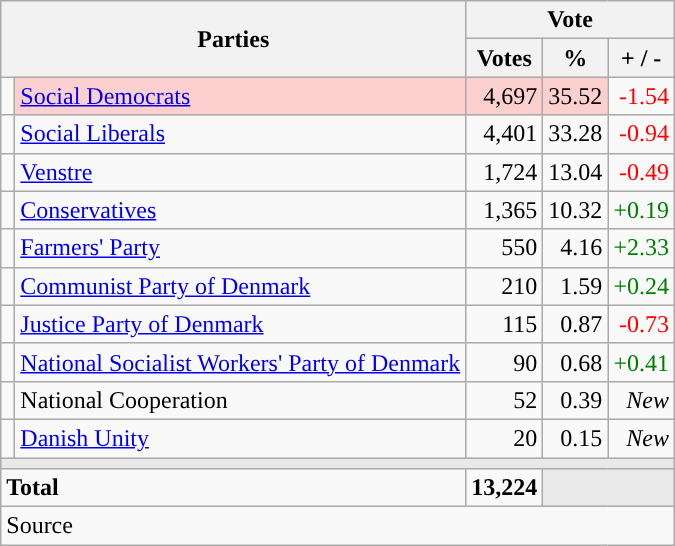<table class="wikitable" style="text-align:right;">
<tr>
<th style="text-align:centre;" rowspan="2" colspan="2" width="225">Parties</th>
<th colspan="3">Vote</th>
</tr>
<tr>
<th width="15">Votes</th>
<th width="15">%</th>
<th width="15">+ / -</th>
</tr>
<tr>
<td width="2" style="color:inherit;background:"></td>
<td bgcolor=#fbd0ce  align="left"><a href='#'>Social Democrats</a></td>
<td bgcolor=#fbd0ce>4,697</td>
<td bgcolor=#fbd0ce>35.52</td>
<td style=color:red;>-1.54</td>
</tr>
<tr>
<td width="2" style="color:inherit;background:"></td>
<td align="left"><a href='#'>Social Liberals</a></td>
<td>4,401</td>
<td>33.28</td>
<td style=color:red;>-0.94</td>
</tr>
<tr>
<td width="2" style="color:inherit;background:"></td>
<td align="left"><a href='#'>Venstre</a></td>
<td>1,724</td>
<td>13.04</td>
<td style=color:red;>-0.49</td>
</tr>
<tr>
<td width="2" style="color:inherit;background:"></td>
<td align="left"><a href='#'>Conservatives</a></td>
<td>1,365</td>
<td>10.32</td>
<td style=color:green;>+0.19</td>
</tr>
<tr>
<td width="2" style="color:inherit;background:"></td>
<td align="left"><a href='#'>Farmers' Party</a></td>
<td>550</td>
<td>4.16</td>
<td style=color:green;>+2.33</td>
</tr>
<tr>
<td width="2" style="color:inherit;background:"></td>
<td align="left"><a href='#'>Communist Party of Denmark</a></td>
<td>210</td>
<td>1.59</td>
<td style=color:green;>+0.24</td>
</tr>
<tr>
<td width="2" style="color:inherit;background:"></td>
<td align="left"><a href='#'>Justice Party of Denmark</a></td>
<td>115</td>
<td>0.87</td>
<td style=color:red;>-0.73</td>
</tr>
<tr>
<td width="2" style="color:inherit;background:"></td>
<td align="left"><a href='#'>National Socialist Workers' Party of Denmark</a></td>
<td>90</td>
<td>0.68</td>
<td style=color:green;>+0.41</td>
</tr>
<tr>
<td width="2" style="color:inherit;background:"></td>
<td align="left">National Cooperation</td>
<td>52</td>
<td>0.39</td>
<td><em>New</em></td>
</tr>
<tr>
<td width="2" style="color:inherit;background:"></td>
<td align="left"><a href='#'>Danish Unity</a></td>
<td>20</td>
<td>0.15</td>
<td><em>New</em></td>
</tr>
<tr>
<td colspan="7" bgcolor="#E9E9E9"></td>
</tr>
<tr>
<td align="left" colspan="2"><strong>Total</strong></td>
<td><strong>13,224</strong></td>
<td bgcolor="#E9E9E9" colspan="2"></td>
</tr>
<tr>
<td align="left" colspan="6">Source</td>
</tr>
</table>
